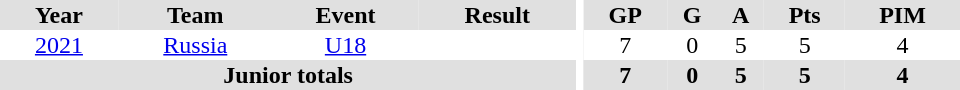<table border="0" cellpadding="1" cellspacing="0" ID="Table3" style="text-align:center; width:40em">
<tr ALIGN="center" bgcolor="#e0e0e0">
<th>Year</th>
<th>Team</th>
<th>Event</th>
<th>Result</th>
<th rowspan="100" bgcolor="#ffffff"></th>
<th>GP</th>
<th>G</th>
<th>A</th>
<th>Pts</th>
<th>PIM</th>
</tr>
<tr>
<td><a href='#'>2021</a></td>
<td><a href='#'>Russia</a></td>
<td><a href='#'>U18</a></td>
<td></td>
<td>7</td>
<td>0</td>
<td>5</td>
<td>5</td>
<td>4</td>
</tr>
<tr bgcolor="#e0e0e0">
<th colspan="4">Junior totals</th>
<th>7</th>
<th>0</th>
<th>5</th>
<th>5</th>
<th>4</th>
</tr>
</table>
